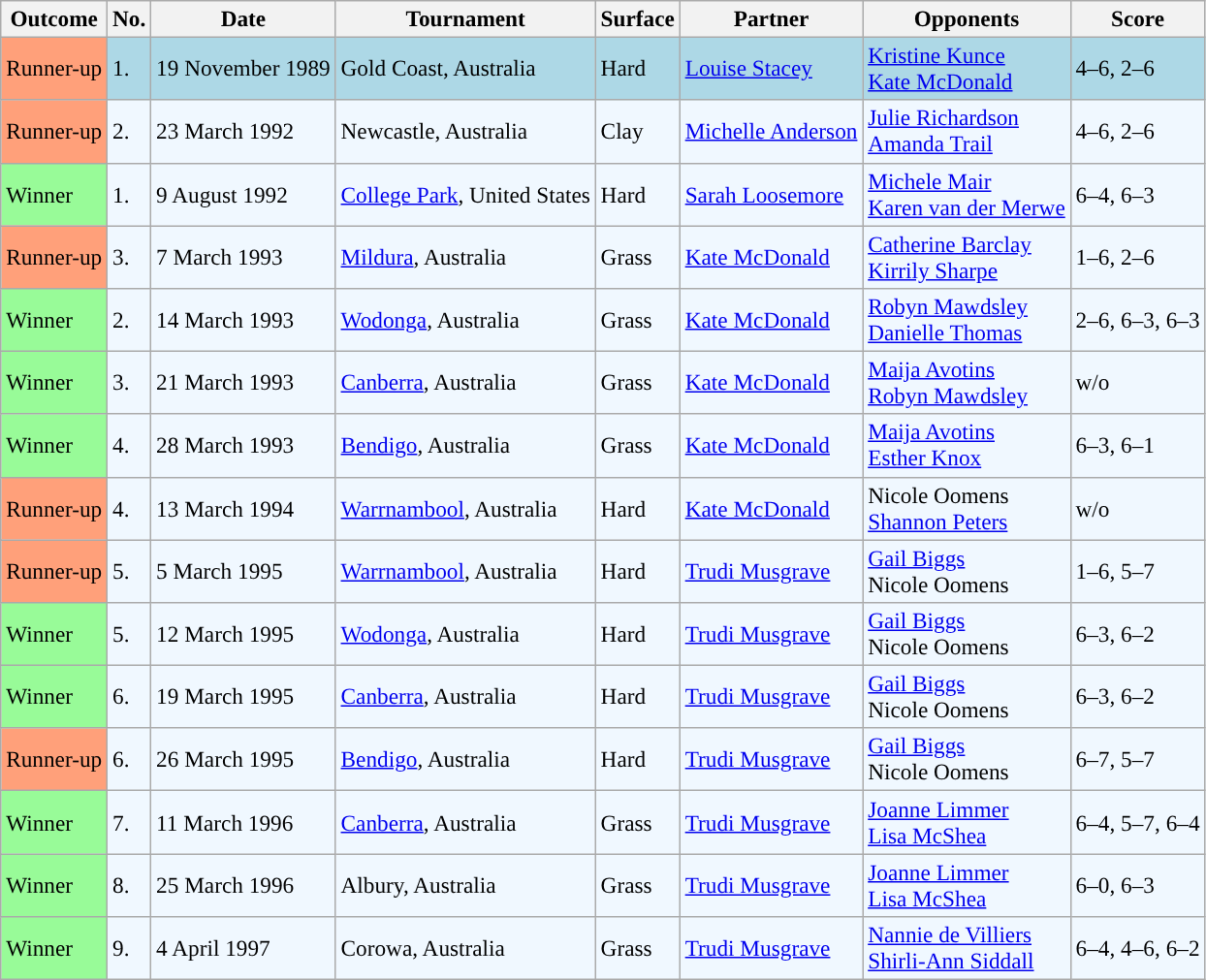<table class="sortable wikitable" style=font-size:97%>
<tr>
<th>Outcome</th>
<th>No.</th>
<th>Date</th>
<th>Tournament</th>
<th>Surface</th>
<th>Partner</th>
<th>Opponents</th>
<th>Score</th>
</tr>
<tr style="background:lightblue">
<td style="background:#ffa07a;">Runner-up</td>
<td>1.</td>
<td>19 November 1989</td>
<td>Gold Coast, Australia</td>
<td>Hard</td>
<td> <a href='#'>Louise Stacey</a></td>
<td> <a href='#'>Kristine Kunce</a> <br>  <a href='#'>Kate McDonald</a></td>
<td>4–6, 2–6</td>
</tr>
<tr style="background:#f0f8ff;">
<td style="background:#ffa07a;">Runner-up</td>
<td>2.</td>
<td>23 March 1992</td>
<td>Newcastle, Australia</td>
<td>Clay</td>
<td> <a href='#'>Michelle Anderson</a></td>
<td> <a href='#'>Julie Richardson</a> <br>  <a href='#'>Amanda Trail</a></td>
<td>4–6, 2–6</td>
</tr>
<tr bgcolor="#f0f8ff">
<td bgcolor="98FB98">Winner</td>
<td>1.</td>
<td>9 August 1992</td>
<td><a href='#'>College Park</a>, United States</td>
<td>Hard</td>
<td> <a href='#'>Sarah Loosemore</a></td>
<td> <a href='#'>Michele Mair</a><br> <a href='#'>Karen van der Merwe</a></td>
<td>6–4, 6–3</td>
</tr>
<tr bgcolor="#f0f8ff">
<td style="background:#ffa07a;">Runner-up</td>
<td>3.</td>
<td>7 March 1993</td>
<td><a href='#'>Mildura</a>, Australia</td>
<td>Grass</td>
<td> <a href='#'>Kate McDonald</a></td>
<td> <a href='#'>Catherine Barclay</a> <br>  <a href='#'>Kirrily Sharpe</a></td>
<td>1–6, 2–6</td>
</tr>
<tr style="background:#f0f8ff;">
<td bgcolor="98FB98">Winner</td>
<td>2.</td>
<td>14 March 1993</td>
<td><a href='#'>Wodonga</a>, Australia</td>
<td>Grass</td>
<td> <a href='#'>Kate McDonald</a></td>
<td> <a href='#'>Robyn Mawdsley</a> <br>  <a href='#'>Danielle Thomas</a></td>
<td>2–6, 6–3, 6–3</td>
</tr>
<tr bgcolor=#f0f8ff>
<td bgcolor="98FB98">Winner</td>
<td>3.</td>
<td>21 March 1993</td>
<td><a href='#'>Canberra</a>, Australia</td>
<td>Grass</td>
<td> <a href='#'>Kate McDonald</a></td>
<td> <a href='#'>Maija Avotins</a> <br> <a href='#'>Robyn Mawdsley</a></td>
<td>w/o</td>
</tr>
<tr bgcolor=#f0f8ff>
<td bgcolor="98FB98">Winner</td>
<td>4.</td>
<td>28 March 1993</td>
<td><a href='#'>Bendigo</a>, Australia</td>
<td>Grass</td>
<td> <a href='#'>Kate McDonald</a></td>
<td> <a href='#'>Maija Avotins</a> <br> <a href='#'>Esther Knox</a></td>
<td>6–3, 6–1</td>
</tr>
<tr bgcolor="#f0f8ff">
<td style="background:#ffa07a;">Runner-up</td>
<td>4.</td>
<td>13 March 1994</td>
<td><a href='#'>Warrnambool</a>, Australia</td>
<td>Hard</td>
<td> <a href='#'>Kate McDonald</a></td>
<td> Nicole Oomens <br>  <a href='#'>Shannon Peters</a></td>
<td>w/o</td>
</tr>
<tr style="background:#f0f8ff;">
<td style="background:#ffa07a;">Runner-up</td>
<td>5.</td>
<td>5 March 1995</td>
<td><a href='#'>Warrnambool</a>, Australia</td>
<td>Hard</td>
<td> <a href='#'>Trudi Musgrave</a></td>
<td> <a href='#'>Gail Biggs</a> <br>  Nicole Oomens</td>
<td>1–6, 5–7</td>
</tr>
<tr style="background:#f0f8ff;">
<td style="background:#98fb98;">Winner</td>
<td>5.</td>
<td>12 March 1995</td>
<td><a href='#'>Wodonga</a>, Australia</td>
<td>Hard</td>
<td> <a href='#'>Trudi Musgrave</a></td>
<td> <a href='#'>Gail Biggs</a> <br>  Nicole Oomens</td>
<td>6–3, 6–2</td>
</tr>
<tr style="background:#f0f8ff;">
<td style="background:#98fb98;">Winner</td>
<td>6.</td>
<td>19 March 1995</td>
<td><a href='#'>Canberra</a>, Australia</td>
<td>Hard</td>
<td> <a href='#'>Trudi Musgrave</a></td>
<td> <a href='#'>Gail Biggs</a> <br>  Nicole Oomens</td>
<td>6–3, 6–2</td>
</tr>
<tr style="background:#f0f8ff;">
<td style="background:#ffa07a;">Runner-up</td>
<td>6.</td>
<td>26 March 1995</td>
<td><a href='#'>Bendigo</a>, Australia</td>
<td>Hard</td>
<td> <a href='#'>Trudi Musgrave</a></td>
<td> <a href='#'>Gail Biggs</a> <br>  Nicole Oomens</td>
<td>6–7, 5–7</td>
</tr>
<tr style="background:#f0f8ff;">
<td style="background:#98fb98;">Winner</td>
<td>7.</td>
<td>11 March 1996</td>
<td><a href='#'>Canberra</a>, Australia</td>
<td>Grass</td>
<td> <a href='#'>Trudi Musgrave</a></td>
<td> <a href='#'>Joanne Limmer</a> <br>  <a href='#'>Lisa McShea</a></td>
<td>6–4, 5–7, 6–4</td>
</tr>
<tr style="background:#f0f8ff;">
<td style="background:#98fb98;">Winner</td>
<td>8.</td>
<td>25 March 1996</td>
<td>Albury, Australia</td>
<td>Grass</td>
<td> <a href='#'>Trudi Musgrave</a></td>
<td> <a href='#'>Joanne Limmer</a> <br>  <a href='#'>Lisa McShea</a></td>
<td>6–0, 6–3</td>
</tr>
<tr style="background:#f0f8ff;">
<td style="background:#98fb98;">Winner</td>
<td>9.</td>
<td>4 April 1997</td>
<td>Corowa, Australia</td>
<td>Grass</td>
<td> <a href='#'>Trudi Musgrave</a></td>
<td> <a href='#'>Nannie de Villiers</a> <br>  <a href='#'>Shirli-Ann Siddall</a></td>
<td>6–4, 4–6, 6–2</td>
</tr>
</table>
